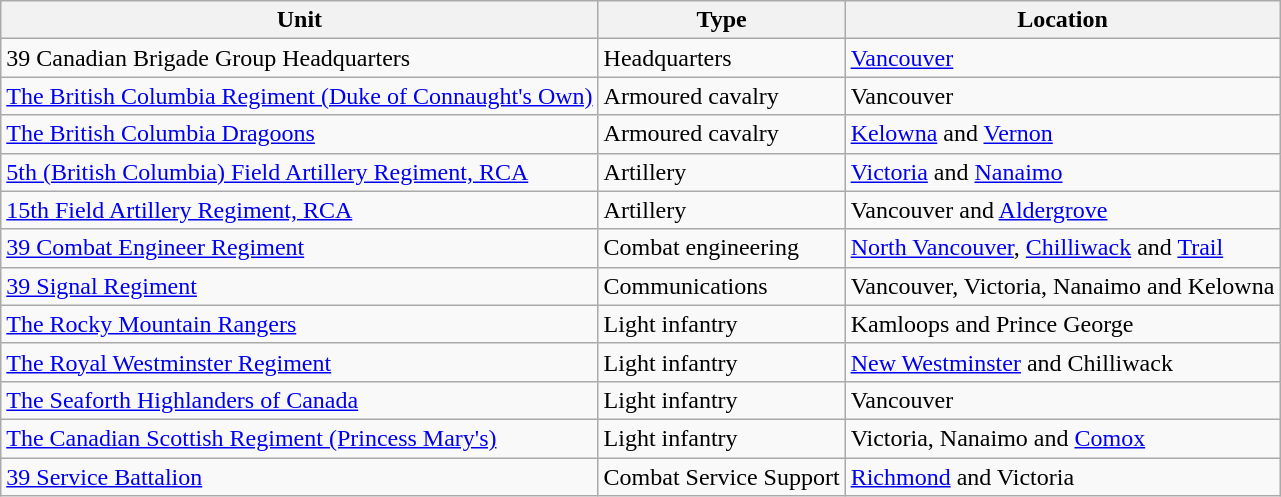<table class=wikitable>
<tr>
<th>Unit</th>
<th>Type</th>
<th>Location</th>
</tr>
<tr>
<td>39 Canadian Brigade Group Headquarters</td>
<td>Headquarters</td>
<td><a href='#'>Vancouver</a></td>
</tr>
<tr>
<td><a href='#'>The British Columbia Regiment (Duke of Connaught's Own)</a></td>
<td>Armoured cavalry</td>
<td>Vancouver</td>
</tr>
<tr>
<td><a href='#'>The British Columbia Dragoons</a></td>
<td>Armoured cavalry</td>
<td><a href='#'>Kelowna</a> and <a href='#'>Vernon</a></td>
</tr>
<tr>
<td><a href='#'>5th (British Columbia) Field Artillery Regiment, RCA</a></td>
<td>Artillery</td>
<td><a href='#'>Victoria</a> and <a href='#'>Nanaimo</a></td>
</tr>
<tr>
<td><a href='#'>15th Field Artillery Regiment, RCA</a></td>
<td>Artillery</td>
<td>Vancouver and <a href='#'>Aldergrove</a></td>
</tr>
<tr>
<td><a href='#'>39 Combat Engineer Regiment</a></td>
<td>Combat engineering</td>
<td><a href='#'>North Vancouver</a>, <a href='#'>Chilliwack</a> and <a href='#'>Trail</a></td>
</tr>
<tr>
<td><a href='#'>39 Signal Regiment</a></td>
<td>Communications</td>
<td>Vancouver, Victoria, Nanaimo and Kelowna</td>
</tr>
<tr>
<td><a href='#'>The Rocky Mountain Rangers</a></td>
<td>Light infantry</td>
<td>Kamloops and Prince George</td>
</tr>
<tr>
<td><a href='#'>The Royal Westminster Regiment</a></td>
<td>Light infantry</td>
<td><a href='#'>New Westminster</a> and Chilliwack</td>
</tr>
<tr>
<td><a href='#'>The Seaforth Highlanders of Canada</a></td>
<td>Light infantry</td>
<td>Vancouver</td>
</tr>
<tr>
<td><a href='#'>The Canadian Scottish Regiment (Princess Mary's)</a></td>
<td>Light infantry</td>
<td>Victoria, Nanaimo and <a href='#'>Comox</a></td>
</tr>
<tr>
<td><a href='#'>39 Service Battalion</a></td>
<td>Combat Service Support</td>
<td><a href='#'>Richmond</a> and Victoria</td>
</tr>
</table>
